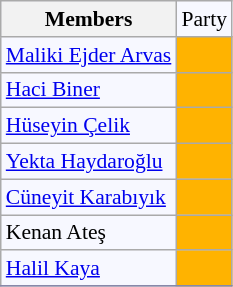<table class=wikitable style="border:1px solid #8888aa; background-color:#f7f8ff; padding:0px; font-size:90%;">
<tr>
<th>Members</th>
<td>Party</td>
</tr>
<tr>
<td><a href='#'>Maliki Ejder Arvas</a></td>
<td style="background: #ffb300"></td>
</tr>
<tr>
<td><a href='#'>Haci Biner</a></td>
<td style="background: #ffb300"></td>
</tr>
<tr>
<td><a href='#'>Hüseyin Çelik</a></td>
<td style="background: #ffb300"></td>
</tr>
<tr>
<td><a href='#'>Yekta Haydaroğlu</a></td>
<td style="background: #ffb300"></td>
</tr>
<tr>
<td><a href='#'>Cüneyit Karabıyık</a></td>
<td style="background: #ffb300"></td>
</tr>
<tr>
<td>Kenan Ateş</td>
<td style="background: #ffb300"></td>
</tr>
<tr>
<td><a href='#'>Halil Kaya</a></td>
<td style="background: #ffb300"></td>
</tr>
<tr>
</tr>
</table>
